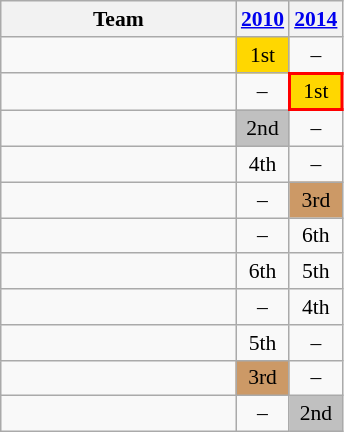<table class=wikitable style="text-align:center; font-size:90%">
<tr>
<th width=150>Team</th>
<th><a href='#'>2010</a></th>
<th><a href='#'>2014</a></th>
</tr>
<tr>
<td align=left></td>
<td bgcolor=gold>1st</td>
<td>–</td>
</tr>
<tr>
<td align=left></td>
<td>–</td>
<td style="border: 2px solid red" bgcolor=gold>1st</td>
</tr>
<tr>
<td align=left></td>
<td bgcolor=silver>2nd</td>
<td>–</td>
</tr>
<tr>
<td align=left></td>
<td>4th</td>
<td>–</td>
</tr>
<tr>
<td align=left></td>
<td>–</td>
<td bgcolor=cc9966>3rd</td>
</tr>
<tr>
<td align=left></td>
<td>–</td>
<td>6th</td>
</tr>
<tr>
<td align=left></td>
<td>6th</td>
<td>5th</td>
</tr>
<tr>
<td align=left></td>
<td>–</td>
<td>4th</td>
</tr>
<tr>
<td align=left></td>
<td>5th</td>
<td>–</td>
</tr>
<tr>
<td align=left></td>
<td bgcolor=cc9966>3rd</td>
<td>–</td>
</tr>
<tr>
<td align=left></td>
<td>–</td>
<td bgcolor=silver>2nd</td>
</tr>
</table>
